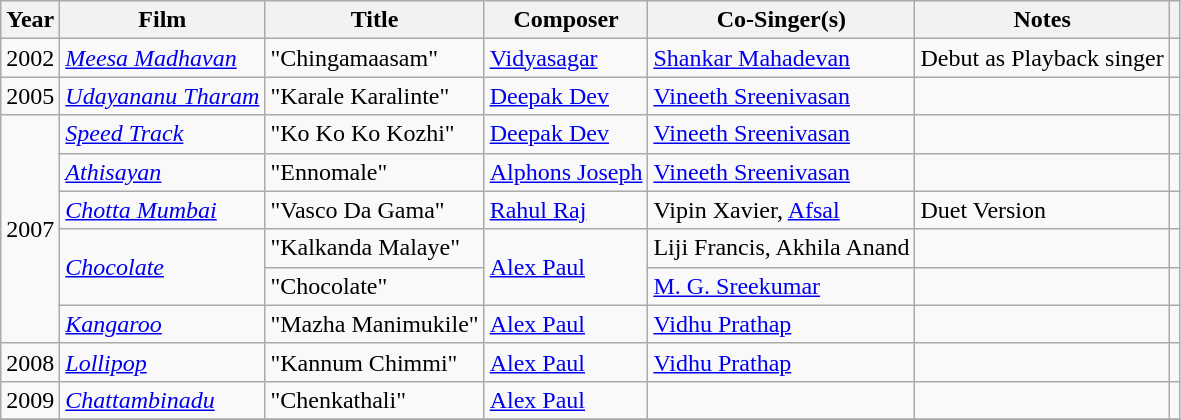<table class="wikitable sortable">
<tr>
<th>Year</th>
<th>Film</th>
<th>Title</th>
<th>Composer</th>
<th>Co-Singer(s)</th>
<th>Notes</th>
<th></th>
</tr>
<tr>
<td>2002</td>
<td><em><a href='#'>Meesa Madhavan</a></em></td>
<td>"Chingamaasam"</td>
<td><a href='#'>Vidyasagar</a></td>
<td><a href='#'>Shankar Mahadevan</a></td>
<td>Debut as Playback singer</td>
<td></td>
</tr>
<tr>
<td>2005</td>
<td><em><a href='#'>Udayananu Tharam</a></em></td>
<td>"Karale Karalinte"</td>
<td><a href='#'>Deepak Dev</a></td>
<td><a href='#'>Vineeth Sreenivasan</a></td>
<td></td>
<td></td>
</tr>
<tr>
<td rowspan="6">2007</td>
<td><em><a href='#'>Speed Track</a></em></td>
<td>"Ko Ko Ko Kozhi"</td>
<td><a href='#'>Deepak Dev</a></td>
<td><a href='#'>Vineeth Sreenivasan</a></td>
<td></td>
<td></td>
</tr>
<tr>
<td><em><a href='#'>Athisayan</a></em></td>
<td>"Ennomale"</td>
<td><a href='#'>Alphons Joseph</a></td>
<td><a href='#'>Vineeth Sreenivasan</a></td>
<td></td>
<td></td>
</tr>
<tr>
<td><em><a href='#'>Chotta Mumbai</a></em></td>
<td>"Vasco Da Gama"</td>
<td><a href='#'>Rahul Raj</a></td>
<td>Vipin Xavier, <a href='#'>Afsal</a></td>
<td>Duet Version</td>
<td></td>
</tr>
<tr>
<td rowspan="2"><em><a href='#'>Chocolate</a></em></td>
<td>"Kalkanda Malaye"</td>
<td rowspan="2"><a href='#'>Alex Paul</a></td>
<td>Liji Francis, Akhila Anand</td>
<td></td>
<td></td>
</tr>
<tr>
<td>"Chocolate"</td>
<td><a href='#'>M. G. Sreekumar</a></td>
<td></td>
<td></td>
</tr>
<tr>
<td><em><a href='#'>Kangaroo</a></em></td>
<td>"Mazha Manimukile"</td>
<td><a href='#'>Alex Paul</a></td>
<td><a href='#'>Vidhu Prathap</a></td>
<td></td>
<td></td>
</tr>
<tr>
<td>2008</td>
<td><em><a href='#'>Lollipop</a></em></td>
<td>"Kannum Chimmi"</td>
<td><a href='#'>Alex Paul</a></td>
<td><a href='#'>Vidhu Prathap</a></td>
<td></td>
<td></td>
</tr>
<tr>
<td>2009</td>
<td><em><a href='#'>Chattambinadu</a></em></td>
<td>"Chenkathali"</td>
<td><a href='#'>Alex Paul</a></td>
<td></td>
<td></td>
<td></td>
</tr>
<tr>
</tr>
</table>
